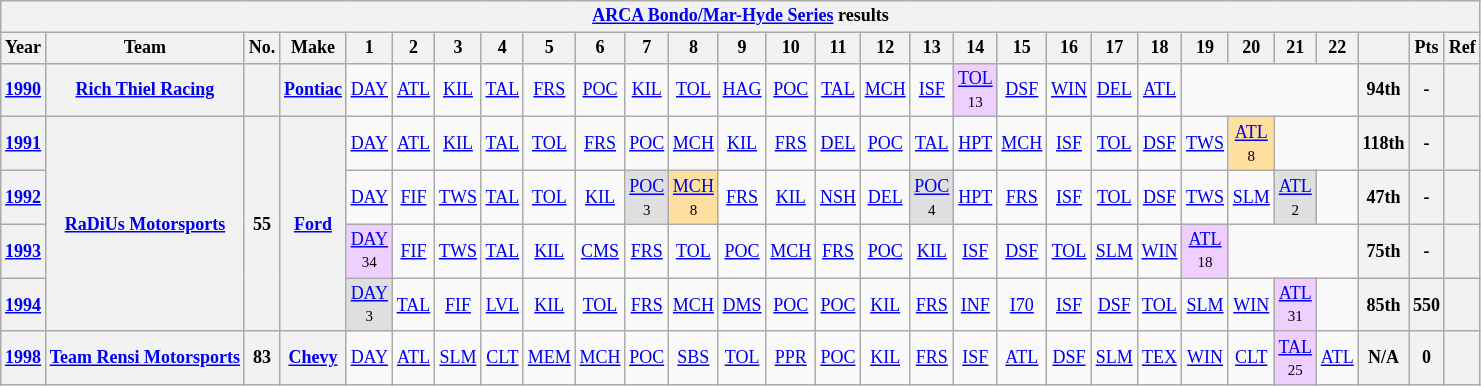<table class="wikitable" style="text-align:center; font-size:75%">
<tr>
<th colspan=29><a href='#'>ARCA Bondo/Mar-Hyde Series</a> results</th>
</tr>
<tr>
<th>Year</th>
<th>Team</th>
<th>No.</th>
<th>Make</th>
<th>1</th>
<th>2</th>
<th>3</th>
<th>4</th>
<th>5</th>
<th>6</th>
<th>7</th>
<th>8</th>
<th>9</th>
<th>10</th>
<th>11</th>
<th>12</th>
<th>13</th>
<th>14</th>
<th>15</th>
<th>16</th>
<th>17</th>
<th>18</th>
<th>19</th>
<th>20</th>
<th>21</th>
<th>22</th>
<th></th>
<th>Pts</th>
<th>Ref</th>
</tr>
<tr>
<th><a href='#'>1990</a></th>
<th><a href='#'>Rich Thiel Racing</a></th>
<th></th>
<th><a href='#'>Pontiac</a></th>
<td><a href='#'>DAY</a></td>
<td><a href='#'>ATL</a></td>
<td><a href='#'>KIL</a></td>
<td><a href='#'>TAL</a></td>
<td><a href='#'>FRS</a></td>
<td><a href='#'>POC</a></td>
<td><a href='#'>KIL</a></td>
<td><a href='#'>TOL</a></td>
<td><a href='#'>HAG</a></td>
<td><a href='#'>POC</a></td>
<td><a href='#'>TAL</a></td>
<td><a href='#'>MCH</a></td>
<td><a href='#'>ISF</a></td>
<td style="background:#EFCFFF;"><a href='#'>TOL</a><br><small>13</small></td>
<td><a href='#'>DSF</a></td>
<td><a href='#'>WIN</a></td>
<td><a href='#'>DEL</a></td>
<td><a href='#'>ATL</a></td>
<td colspan=4></td>
<th>94th</th>
<th>-</th>
<th></th>
</tr>
<tr>
<th><a href='#'>1991</a></th>
<th rowspan=4><a href='#'>RaDiUs Motorsports</a></th>
<th rowspan=4>55</th>
<th rowspan=4><a href='#'>Ford</a></th>
<td><a href='#'>DAY</a></td>
<td><a href='#'>ATL</a></td>
<td><a href='#'>KIL</a></td>
<td><a href='#'>TAL</a></td>
<td><a href='#'>TOL</a></td>
<td><a href='#'>FRS</a></td>
<td><a href='#'>POC</a></td>
<td><a href='#'>MCH</a></td>
<td><a href='#'>KIL</a></td>
<td><a href='#'>FRS</a></td>
<td><a href='#'>DEL</a></td>
<td><a href='#'>POC</a></td>
<td><a href='#'>TAL</a></td>
<td><a href='#'>HPT</a></td>
<td><a href='#'>MCH</a></td>
<td><a href='#'>ISF</a></td>
<td><a href='#'>TOL</a></td>
<td><a href='#'>DSF</a></td>
<td><a href='#'>TWS</a></td>
<td style="background:#FFDF9F;"><a href='#'>ATL</a><br><small>8</small></td>
<td colspan=2></td>
<th>118th</th>
<th>-</th>
<th></th>
</tr>
<tr>
<th><a href='#'>1992</a></th>
<td><a href='#'>DAY</a></td>
<td><a href='#'>FIF</a></td>
<td><a href='#'>TWS</a></td>
<td><a href='#'>TAL</a></td>
<td><a href='#'>TOL</a></td>
<td><a href='#'>KIL</a></td>
<td style="background:#DFDFDF;"><a href='#'>POC</a><br><small>3</small></td>
<td style="background:#FFDF9F;"><a href='#'>MCH</a><br><small>8</small></td>
<td><a href='#'>FRS</a></td>
<td><a href='#'>KIL</a></td>
<td><a href='#'>NSH</a></td>
<td><a href='#'>DEL</a></td>
<td style="background:#DFDFDF;"><a href='#'>POC</a><br><small>4</small></td>
<td><a href='#'>HPT</a></td>
<td><a href='#'>FRS</a></td>
<td><a href='#'>ISF</a></td>
<td><a href='#'>TOL</a></td>
<td><a href='#'>DSF</a></td>
<td><a href='#'>TWS</a></td>
<td><a href='#'>SLM</a></td>
<td style="background:#DFDFDF;"><a href='#'>ATL</a><br><small>2</small></td>
<td></td>
<th>47th</th>
<th>-</th>
<th></th>
</tr>
<tr>
<th><a href='#'>1993</a></th>
<td style="background:#EFCFFF;"><a href='#'>DAY</a><br><small>34</small></td>
<td><a href='#'>FIF</a></td>
<td><a href='#'>TWS</a></td>
<td><a href='#'>TAL</a></td>
<td><a href='#'>KIL</a></td>
<td><a href='#'>CMS</a></td>
<td><a href='#'>FRS</a></td>
<td><a href='#'>TOL</a></td>
<td><a href='#'>POC</a></td>
<td><a href='#'>MCH</a></td>
<td><a href='#'>FRS</a></td>
<td><a href='#'>POC</a></td>
<td><a href='#'>KIL</a></td>
<td><a href='#'>ISF</a></td>
<td><a href='#'>DSF</a></td>
<td><a href='#'>TOL</a></td>
<td><a href='#'>SLM</a></td>
<td><a href='#'>WIN</a></td>
<td style="background:#EFCFFF;"><a href='#'>ATL</a><br><small>18</small></td>
<td colspan=3></td>
<th>75th</th>
<th>-</th>
<th></th>
</tr>
<tr>
<th><a href='#'>1994</a></th>
<td style="background:#DFDFDF;"><a href='#'>DAY</a><br><small>3</small></td>
<td><a href='#'>TAL</a></td>
<td><a href='#'>FIF</a></td>
<td><a href='#'>LVL</a></td>
<td><a href='#'>KIL</a></td>
<td><a href='#'>TOL</a></td>
<td><a href='#'>FRS</a></td>
<td><a href='#'>MCH</a></td>
<td><a href='#'>DMS</a></td>
<td><a href='#'>POC</a></td>
<td><a href='#'>POC</a></td>
<td><a href='#'>KIL</a></td>
<td><a href='#'>FRS</a></td>
<td><a href='#'>INF</a></td>
<td><a href='#'>I70</a></td>
<td><a href='#'>ISF</a></td>
<td><a href='#'>DSF</a></td>
<td><a href='#'>TOL</a></td>
<td><a href='#'>SLM</a></td>
<td><a href='#'>WIN</a></td>
<td style="background:#EFCFFF;"><a href='#'>ATL</a><br><small>31</small></td>
<td></td>
<th>85th</th>
<th>550</th>
<th></th>
</tr>
<tr>
<th><a href='#'>1998</a></th>
<th><a href='#'>Team Rensi Motorsports</a></th>
<th>83</th>
<th><a href='#'>Chevy</a></th>
<td><a href='#'>DAY</a></td>
<td><a href='#'>ATL</a></td>
<td><a href='#'>SLM</a></td>
<td><a href='#'>CLT</a></td>
<td><a href='#'>MEM</a></td>
<td><a href='#'>MCH</a></td>
<td><a href='#'>POC</a></td>
<td><a href='#'>SBS</a></td>
<td><a href='#'>TOL</a></td>
<td><a href='#'>PPR</a></td>
<td><a href='#'>POC</a></td>
<td><a href='#'>KIL</a></td>
<td><a href='#'>FRS</a></td>
<td><a href='#'>ISF</a></td>
<td><a href='#'>ATL</a></td>
<td><a href='#'>DSF</a></td>
<td><a href='#'>SLM</a></td>
<td><a href='#'>TEX</a></td>
<td><a href='#'>WIN</a></td>
<td><a href='#'>CLT</a></td>
<td style="background:#EFCFFF;"><a href='#'>TAL</a><br><small>25</small></td>
<td><a href='#'>ATL</a></td>
<th>N/A</th>
<th>0</th>
<th></th>
</tr>
</table>
